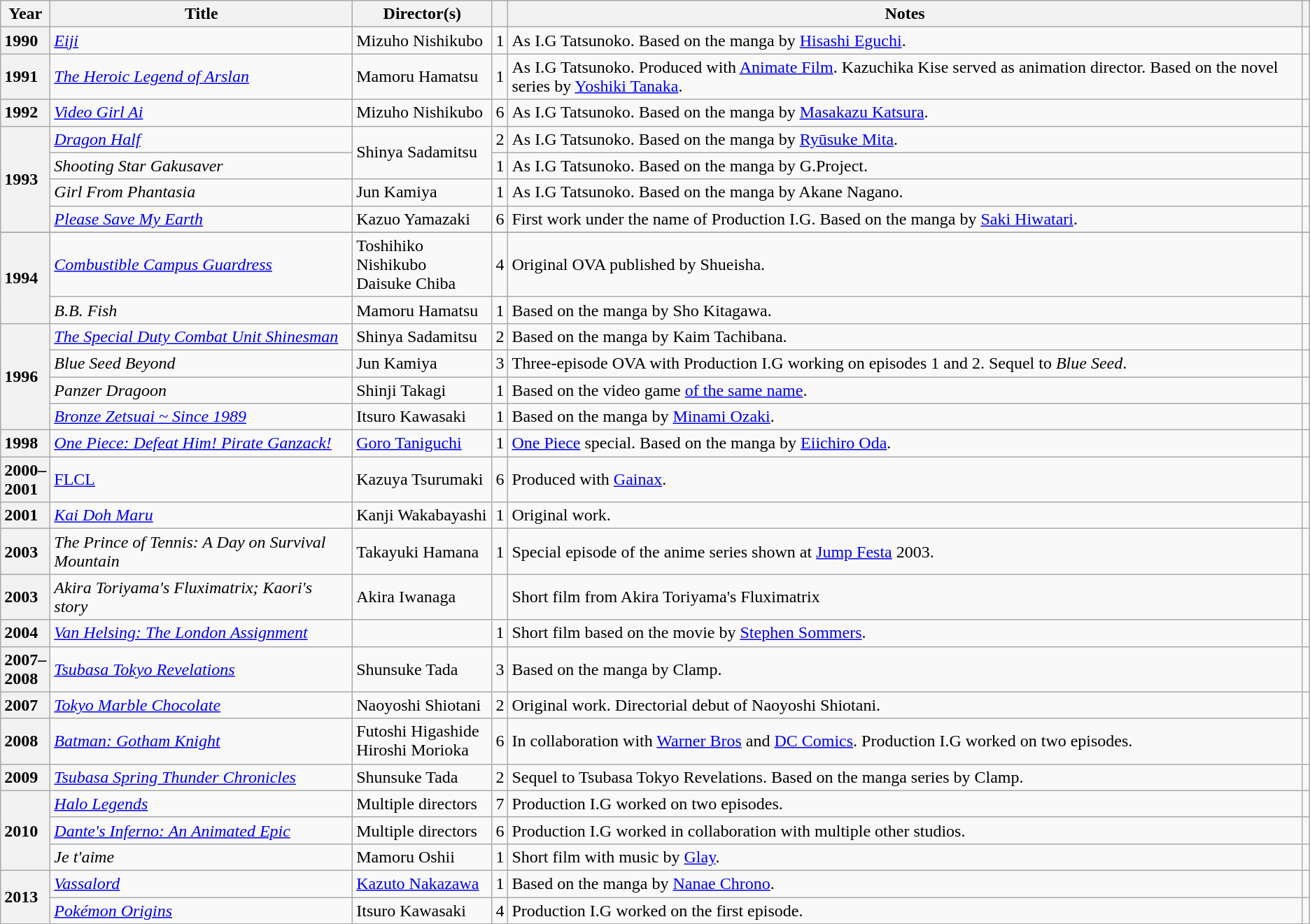<table class="wikitable sortable plainrowheaders">
<tr>
<th scope="col" width=10 class="unsortable">Year</th>
<th scope="col">Title</th>
<th scope="col">Director(s)</th>
<th scope="col"></th>
<th scope="col" class ="unsortable">Notes</th>
<th scope="col" class ="unsortable"></th>
</tr>
<tr>
<th scope="row" style=text-align:left>1990</th>
<td><em><a href='#'>Eiji</a></em></td>
<td>Mizuho Nishikubo</td>
<td>1</td>
<td>As I.G Tatsunoko. Based on the manga by <a href='#'>Hisashi Eguchi</a>.</td>
<td></td>
</tr>
<tr>
<th scope="row" style=text-align:left>1991</th>
<td><em><a href='#'>The Heroic Legend of Arslan</a></em></td>
<td>Mamoru Hamatsu</td>
<td>1</td>
<td>As I.G Tatsunoko. Produced with <a href='#'>Animate Film</a>. Kazuchika Kise served as animation director. Based on the novel series by <a href='#'>Yoshiki Tanaka</a>.</td>
<td></td>
</tr>
<tr>
<th scope="row" style=text-align:left>1992</th>
<td><em><a href='#'>Video Girl Ai</a></em></td>
<td>Mizuho Nishikubo</td>
<td>6</td>
<td>As I.G Tatsunoko. Based on the manga by <a href='#'>Masakazu Katsura</a>.</td>
<td></td>
</tr>
<tr>
<th scope="row" rowspan="4" style=text-align:left>1993</th>
<td><em><a href='#'>Dragon Half</a></em></td>
<td rowspan="2">Shinya Sadamitsu</td>
<td>2</td>
<td>As I.G Tatsunoko. Based on the manga by <a href='#'>Ryūsuke Mita</a>.</td>
<td></td>
</tr>
<tr>
<td><em>Shooting Star Gakusaver</em></td>
<td>1</td>
<td>As I.G Tatsunoko. Based on the manga by G.Project.</td>
<td></td>
</tr>
<tr>
<td><em>Girl From Phantasia</em></td>
<td>Jun Kamiya</td>
<td>1</td>
<td>As I.G Tatsunoko. Based on the manga by Akane Nagano.</td>
<td></td>
</tr>
<tr>
<td><em><a href='#'>Please Save My Earth</a></em></td>
<td>Kazuo Yamazaki</td>
<td>6</td>
<td>First work under the name of Production I.G. Based on the manga by <a href='#'>Saki Hiwatari</a>.</td>
<td></td>
</tr>
<tr>
</tr>
<tr>
<th scope="row" rowspan=2"" style=text-align:left>1994</th>
<td><em><a href='#'>Combustible Campus Guardress</a></em></td>
<td>Toshihiko Nishikubo<br>Daisuke Chiba</td>
<td>4</td>
<td>Original OVA published by Shueisha.</td>
<td></td>
</tr>
<tr>
<td><em>B.B. Fish</em></td>
<td>Mamoru Hamatsu</td>
<td>1</td>
<td>Based on the manga by Sho Kitagawa.</td>
<td></td>
</tr>
<tr>
<th scope="row" rowspan="4" style=text-align:left>1996</th>
<td><em><a href='#'>The Special Duty Combat Unit Shinesman</a></em></td>
<td>Shinya Sadamitsu</td>
<td>2</td>
<td>Based on the manga by Kaim Tachibana.</td>
<td></td>
</tr>
<tr>
<td><em>Blue Seed Beyond</em></td>
<td>Jun Kamiya</td>
<td>3</td>
<td>Three-episode OVA with Production I.G working on episodes 1 and 2. Sequel to <em>Blue Seed</em>.</td>
<td></td>
</tr>
<tr>
<td><em>Panzer Dragoon</em></td>
<td>Shinji Takagi</td>
<td>1</td>
<td>Based on the video game <a href='#'>of the same name</a>.</td>
<td></td>
</tr>
<tr>
<td><em><a href='#'>Bronze Zetsuai ~ Since 1989</a></em></td>
<td>Itsuro Kawasaki</td>
<td>1</td>
<td>Based on the manga by <a href='#'>Minami Ozaki</a>.</td>
<td></td>
</tr>
<tr>
<th scope="row" style=text-align:left>1998</th>
<td><em><a href='#'>One Piece: Defeat Him! Pirate Ganzack!</a></em></td>
<td><a href='#'>Goro Taniguchi</a></td>
<td>1</td>
<td><a href='#'>One Piece</a> special. Based on the manga by <a href='#'>Eiichiro Oda</a>.</td>
<td></td>
</tr>
<tr>
<th scope="row" style=text-align:left>2000–2001</th>
<td><a href='#'>FLCL</a></td>
<td>Kazuya Tsurumaki</td>
<td>6</td>
<td>Produced with <a href='#'>Gainax</a>.</td>
<td></td>
</tr>
<tr>
<th scope="row" style=text-align:left>2001</th>
<td><em><a href='#'>Kai Doh Maru</a></em></td>
<td>Kanji Wakabayashi</td>
<td>1</td>
<td>Original work.</td>
<td></td>
</tr>
<tr>
<th scope="row" style=text-align:left>2003</th>
<td><em>The Prince of Tennis: A Day on Survival Mountain</em></td>
<td>Takayuki Hamana</td>
<td>1</td>
<td>Special episode of the anime series shown at <a href='#'>Jump Festa</a> 2003.</td>
<td></td>
</tr>
<tr>
<th scope="row" style=text-align:left>2003</th>
<td><em>Akira Toriyama's Fluximatrix; Kaori's story</em></td>
<td>Akira Iwanaga</td>
<td></td>
<td>Short film from Akira Toriyama's Fluximatrix</td>
</tr>
<tr>
<th scope="row" style=text-align:left>2004</th>
<td><em><a href='#'>Van Helsing: The London Assignment</a></em></td>
<td></td>
<td>1</td>
<td>Short film based on the movie by <a href='#'>Stephen Sommers</a>.</td>
<td></td>
</tr>
<tr>
<th scope="row" style=text-align:left>2007–2008</th>
<td><em><a href='#'>Tsubasa Tokyo Revelations</a></em></td>
<td>Shunsuke Tada</td>
<td>3</td>
<td>Based on the manga by Clamp.</td>
<td></td>
</tr>
<tr>
<th scope="row" style=text-align:left>2007</th>
<td><em><a href='#'>Tokyo Marble Chocolate</a></em></td>
<td>Naoyoshi Shiotani</td>
<td>2</td>
<td>Original work. Directorial debut of Naoyoshi Shiotani.</td>
<td></td>
</tr>
<tr>
<th scope="row" style=text-align:left>2008</th>
<td><em><a href='#'>Batman: Gotham Knight</a></em></td>
<td>Futoshi Higashide<br>Hiroshi Morioka</td>
<td>6</td>
<td>In collaboration with <a href='#'>Warner Bros</a> and <a href='#'>DC Comics</a>. Production I.G worked on two episodes.</td>
<td></td>
</tr>
<tr>
<th scope="row" style=text-align:left>2009</th>
<td><em><a href='#'>Tsubasa Spring Thunder Chronicles</a></em></td>
<td>Shunsuke Tada</td>
<td>2</td>
<td>Sequel to Tsubasa Tokyo Revelations. Based on the manga series by Clamp.</td>
<td></td>
</tr>
<tr>
<th scope="row" rowspan="3" style=text-align:left>2010</th>
<td><em><a href='#'>Halo Legends</a></em></td>
<td>Multiple directors</td>
<td>7</td>
<td>Production I.G worked on two episodes.</td>
<td></td>
</tr>
<tr>
<td><em><a href='#'>Dante's Inferno: An Animated Epic</a></em></td>
<td>Multiple directors</td>
<td>6</td>
<td>Production I.G worked in collaboration with multiple other studios.</td>
<td></td>
</tr>
<tr>
<td><em>Je t'aime</em></td>
<td>Mamoru Oshii</td>
<td>1</td>
<td>Short film with music by <a href='#'>Glay</a>.</td>
<td></td>
</tr>
<tr>
<th scope="row" rowspan="2" style=text-align:left>2013</th>
<td><em><a href='#'>Vassalord</a></em></td>
<td><a href='#'>Kazuto Nakazawa</a></td>
<td>1</td>
<td>Based on the manga by <a href='#'>Nanae Chrono</a>.</td>
<td></td>
</tr>
<tr>
<td><em><a href='#'>Pokémon Origins</a></em></td>
<td>Itsuro Kawasaki</td>
<td>4</td>
<td>Production I.G worked on the first episode.</td>
<td></td>
</tr>
</table>
